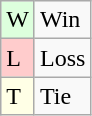<table class="wikitable">
<tr>
<td style="background:#dfd;">W</td>
<td>Win</td>
</tr>
<tr>
<td style="background:#fcc;">L</td>
<td>Loss</td>
</tr>
<tr>
<td style="background:#ffffe6;">T</td>
<td>Tie</td>
</tr>
</table>
